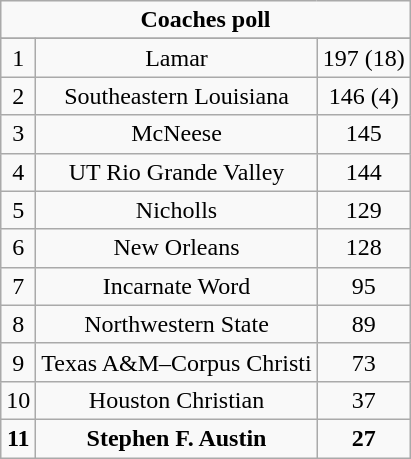<table class="wikitable collapsible">
<tr align="center">
<td align="center" Colspan="3"><strong>Coaches poll</strong></td>
</tr>
<tr align="center">
</tr>
<tr align="center">
<td>1</td>
<td>Lamar</td>
<td>197 (18)</td>
</tr>
<tr align="center">
<td>2</td>
<td>Southeastern Louisiana</td>
<td>146 (4)</td>
</tr>
<tr align="center">
<td>3</td>
<td>McNeese</td>
<td>145</td>
</tr>
<tr align="center">
<td>4</td>
<td>UT Rio Grande Valley</td>
<td>144</td>
</tr>
<tr align="center">
<td>5</td>
<td>Nicholls</td>
<td>129</td>
</tr>
<tr align="center">
<td>6</td>
<td>New Orleans</td>
<td>128</td>
</tr>
<tr align="center">
<td>7</td>
<td>Incarnate Word</td>
<td>95</td>
</tr>
<tr align="center">
<td>8</td>
<td>Northwestern State</td>
<td>89</td>
</tr>
<tr align="center">
<td>9</td>
<td>Texas A&M–Corpus Christi</td>
<td>73</td>
</tr>
<tr align="center">
<td>10</td>
<td>Houston Christian</td>
<td>37</td>
</tr>
<tr align="center">
<td><strong>11</strong></td>
<td><strong>Stephen F. Austin</strong></td>
<td><strong>27</strong></td>
</tr>
</table>
